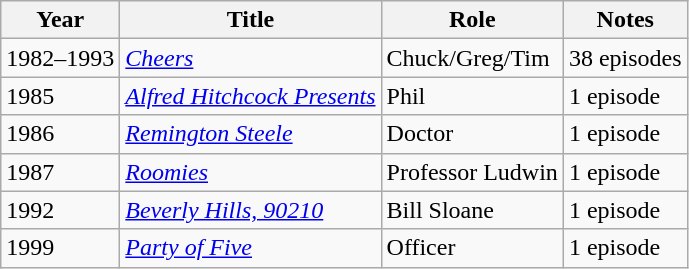<table class="wikitable">
<tr>
<th>Year</th>
<th>Title</th>
<th>Role</th>
<th>Notes</th>
</tr>
<tr>
<td>1982–1993</td>
<td><em><a href='#'>Cheers</a></em></td>
<td>Chuck/Greg/Tim</td>
<td>38 episodes</td>
</tr>
<tr>
<td>1985</td>
<td><em><a href='#'>Alfred Hitchcock Presents</a></em></td>
<td>Phil</td>
<td>1 episode</td>
</tr>
<tr>
<td>1986</td>
<td><em><a href='#'>Remington Steele</a></em></td>
<td>Doctor</td>
<td>1 episode</td>
</tr>
<tr>
<td>1987</td>
<td><em><a href='#'>Roomies</a></em></td>
<td>Professor Ludwin</td>
<td>1 episode</td>
</tr>
<tr>
<td>1992</td>
<td><em><a href='#'>Beverly Hills, 90210</a></em></td>
<td>Bill Sloane</td>
<td>1 episode</td>
</tr>
<tr>
<td>1999</td>
<td><em><a href='#'>Party of Five</a></em></td>
<td>Officer</td>
<td>1 episode</td>
</tr>
</table>
